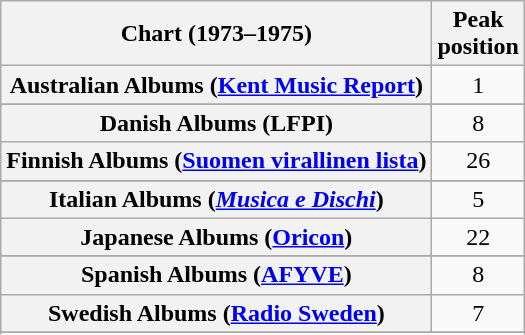<table class="wikitable sortable plainrowheaders" style="text-align:center">
<tr>
<th scope="col">Chart (1973–1975)</th>
<th scope="col">Peak<br>position</th>
</tr>
<tr>
<th scope="row">Australian Albums (<a href='#'>Kent Music Report</a>)</th>
<td>1</td>
</tr>
<tr>
</tr>
<tr>
<th scope="row">Danish Albums (LFPI)</th>
<td>8</td>
</tr>
<tr>
<th scope="row">Finnish Albums (<a href='#'>Suomen virallinen lista</a>)</th>
<td>26</td>
</tr>
<tr>
</tr>
<tr>
<th scope="row">Italian Albums (<em><a href='#'>Musica e Dischi</a></em>)</th>
<td align="center">5</td>
</tr>
<tr>
<th scope="row">Japanese Albums (<a href='#'>Oricon</a>)</th>
<td>22</td>
</tr>
<tr>
</tr>
<tr>
</tr>
<tr>
<th scope="row">Spanish Albums (<a href='#'>AFYVE</a>)</th>
<td>8</td>
</tr>
<tr>
<th scope="row">Swedish Albums (<a href='#'>Radio Sweden</a>)</th>
<td>7</td>
</tr>
<tr>
</tr>
<tr>
</tr>
</table>
